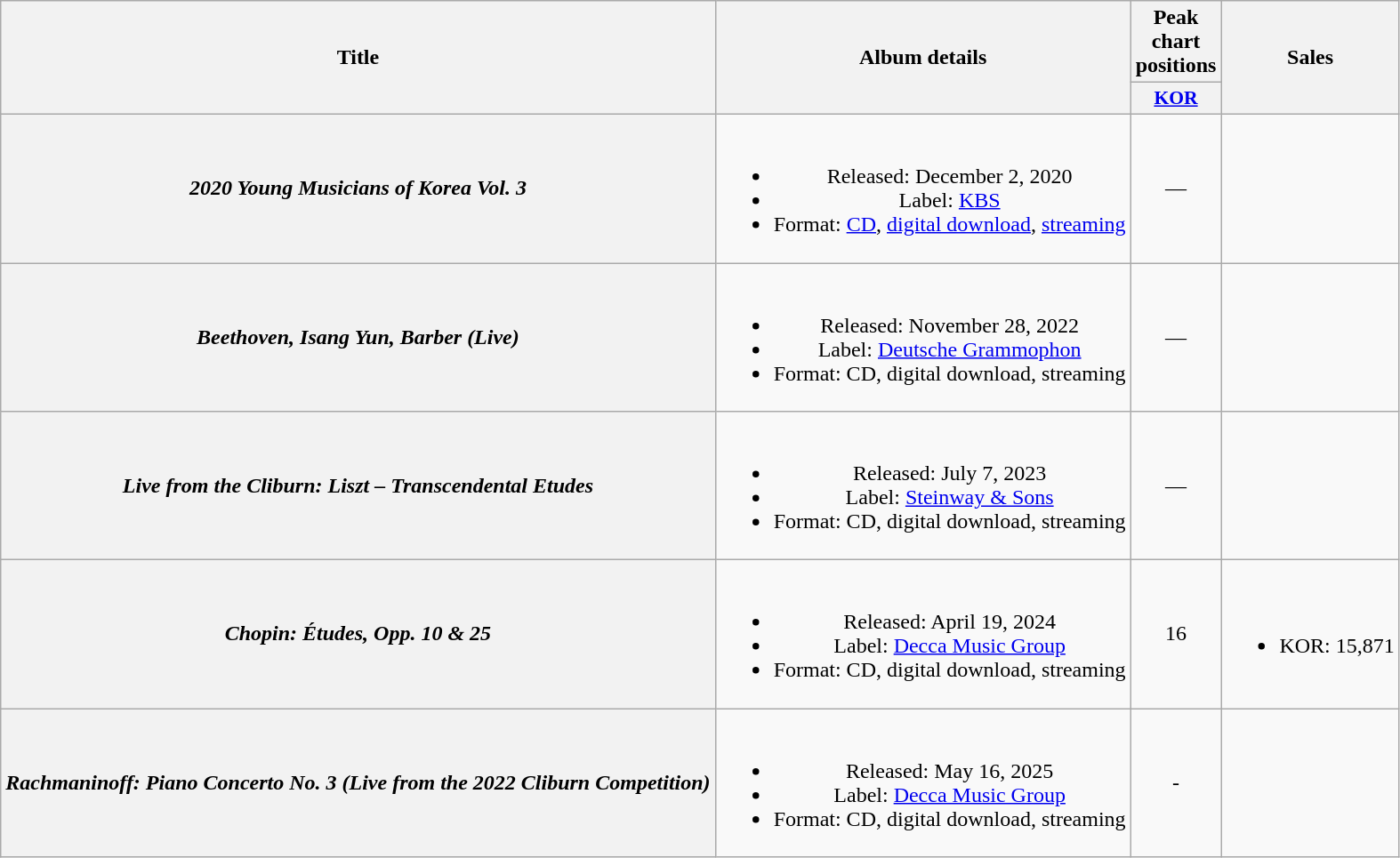<table class="wikitable plainrowheaders" style="text-align:center">
<tr>
<th scope="col" rowspan="2">Title</th>
<th scope="col" rowspan="2">Album details</th>
<th scope="col" colspan="1">Peak chart positions</th>
<th rowspan="2" rowspan="2">Sales</th>
</tr>
<tr>
<th scope="col" style="width:3em;font-size:90%;"><a href='#'>KOR</a><br></th>
</tr>
<tr>
<th scope="row"><em>2020 Young Musicians of Korea Vol. 3</em></th>
<td><br><ul><li>Released: December 2, 2020</li><li>Label: <a href='#'>KBS</a></li><li>Format: <a href='#'>CD</a>, <a href='#'>digital download</a>, <a href='#'>streaming</a></li></ul></td>
<td>—</td>
<td></td>
</tr>
<tr>
<th scope="row"><em>Beethoven, Isang Yun, Barber (Live)</em></th>
<td><br><ul><li>Released: November 28, 2022</li><li>Label: <a href='#'>Deutsche Grammophon</a></li><li>Format: CD, digital download, streaming</li></ul></td>
<td>—</td>
<td></td>
</tr>
<tr>
<th scope="row"><em>Live from the Cliburn: Liszt – Transcendental Etudes</em></th>
<td><br><ul><li>Released: July 7, 2023</li><li>Label: <a href='#'>Steinway & Sons</a></li><li>Format: CD, digital download, streaming</li></ul></td>
<td>—</td>
<td></td>
</tr>
<tr>
<th scope="row"><em>Chopin: Études, Opp. 10 & 25</em></th>
<td><br><ul><li>Released: April 19, 2024</li><li>Label: <a href='#'>Decca Music Group</a></li><li>Format: CD, digital download, streaming</li></ul></td>
<td>16</td>
<td><br><ul><li>KOR: 15,871</li></ul></td>
</tr>
<tr>
<th scope="row"><em>Rachmaninoff: Piano Concerto No. 3 (Live from the 2022 Cliburn Competition)</em></th>
<td><br><ul><li>Released: May 16, 2025</li><li>Label: <a href='#'>Decca Music Group</a></li><li>Format: CD, digital download, streaming</li></ul></td>
<td>-</td>
<td></td>
</tr>
</table>
